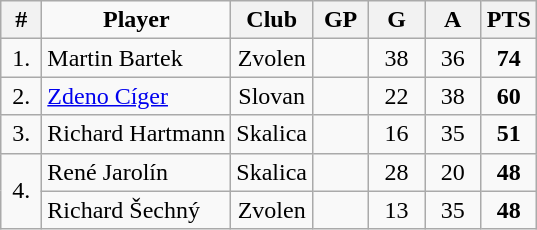<table class="wikitable" style="text-align: center;">
<tr>
<th width="20"><strong>#</strong></th>
<td><strong>Player</strong></td>
<th width="30"><strong>Club</strong></th>
<th width="30"><strong>GP</strong></th>
<th width="30"><strong>G</strong></th>
<th width="30"><strong>A</strong></th>
<th width="30"><strong>PTS</strong></th>
</tr>
<tr>
<td>1.</td>
<td align="left"> Martin Bartek</td>
<td>Zvolen</td>
<td></td>
<td>38</td>
<td>36</td>
<td><strong>74</strong></td>
</tr>
<tr>
<td>2.</td>
<td align="left"> <a href='#'>Zdeno Cíger</a></td>
<td>Slovan</td>
<td></td>
<td>22</td>
<td>38</td>
<td><strong>60</strong></td>
</tr>
<tr>
<td>3.</td>
<td align="left"> Richard Hartmann</td>
<td>Skalica</td>
<td></td>
<td>16</td>
<td>35</td>
<td><strong>51</strong></td>
</tr>
<tr>
<td rowspan="2" valign="left">4.</td>
<td align="left"> René Jarolín</td>
<td>Skalica</td>
<td></td>
<td>28</td>
<td>20</td>
<td><strong>48</strong></td>
</tr>
<tr>
<td align="left"> Richard Šechný</td>
<td>Zvolen</td>
<td></td>
<td>13</td>
<td>35</td>
<td><strong>48</strong></td>
</tr>
</table>
